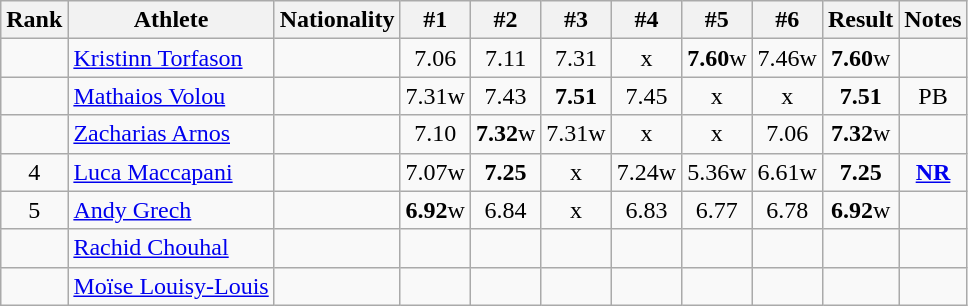<table class="wikitable sortable" style="text-align:center">
<tr>
<th>Rank</th>
<th>Athlete</th>
<th>Nationality</th>
<th>#1</th>
<th>#2</th>
<th>#3</th>
<th>#4</th>
<th>#5</th>
<th>#6</th>
<th>Result</th>
<th>Notes</th>
</tr>
<tr>
<td></td>
<td align="left"><a href='#'>Kristinn Torfason</a></td>
<td align=left></td>
<td>7.06</td>
<td>7.11</td>
<td>7.31</td>
<td>x</td>
<td><strong>7.60</strong>w</td>
<td>7.46w</td>
<td><strong>7.60</strong>w</td>
<td></td>
</tr>
<tr>
<td></td>
<td align="left"><a href='#'>Mathaios Volou</a></td>
<td align=left></td>
<td>7.31w</td>
<td>7.43</td>
<td><strong>7.51</strong></td>
<td>7.45</td>
<td>x</td>
<td>x</td>
<td><strong>7.51</strong></td>
<td>PB</td>
</tr>
<tr>
<td></td>
<td align="left"><a href='#'>Zacharias Arnos</a></td>
<td align=left></td>
<td>7.10</td>
<td><strong>7.32</strong>w</td>
<td>7.31w</td>
<td>x</td>
<td>x</td>
<td>7.06</td>
<td><strong>7.32</strong>w</td>
<td></td>
</tr>
<tr>
<td>4</td>
<td align="left"><a href='#'>Luca Maccapani</a></td>
<td align=left></td>
<td>7.07w</td>
<td><strong>7.25</strong></td>
<td>x</td>
<td>7.24w</td>
<td>5.36w</td>
<td>6.61w</td>
<td><strong>7.25</strong></td>
<td><strong><a href='#'>NR</a></strong></td>
</tr>
<tr>
<td>5</td>
<td align="left"><a href='#'>Andy Grech</a></td>
<td align=left></td>
<td><strong>6.92</strong>w</td>
<td>6.84</td>
<td>x</td>
<td>6.83</td>
<td>6.77</td>
<td>6.78</td>
<td><strong>6.92</strong>w</td>
<td></td>
</tr>
<tr>
<td></td>
<td align="left"><a href='#'>Rachid Chouhal</a></td>
<td align=left></td>
<td></td>
<td></td>
<td></td>
<td></td>
<td></td>
<td></td>
<td><strong></strong></td>
<td></td>
</tr>
<tr>
<td></td>
<td align="left"><a href='#'>Moïse Louisy-Louis</a></td>
<td align=left></td>
<td></td>
<td></td>
<td></td>
<td></td>
<td></td>
<td></td>
<td><strong></strong></td>
<td></td>
</tr>
</table>
